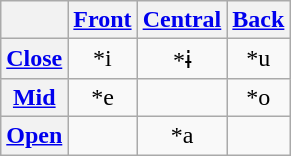<table class="wikitable" style="text-align: center;">
<tr>
<th></th>
<th><a href='#'>Front</a></th>
<th><a href='#'>Central</a></th>
<th><a href='#'>Back</a></th>
</tr>
<tr>
<th><a href='#'>Close</a></th>
<td>*i</td>
<td>*ɨ</td>
<td>*u</td>
</tr>
<tr>
<th><a href='#'>Mid</a></th>
<td>*e</td>
<td></td>
<td>*o</td>
</tr>
<tr>
<th><a href='#'>Open</a></th>
<td></td>
<td>*a</td>
<td></td>
</tr>
</table>
